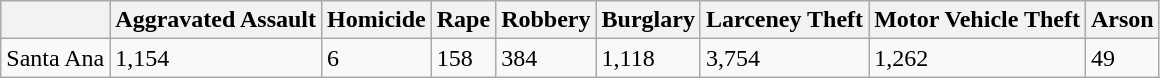<table class="wikitable">
<tr>
<th></th>
<th>Aggravated Assault</th>
<th>Homicide</th>
<th>Rape</th>
<th>Robbery</th>
<th>Burglary</th>
<th>Larceney Theft</th>
<th>Motor Vehicle Theft</th>
<th>Arson</th>
</tr>
<tr>
<td>Santa Ana</td>
<td>1,154</td>
<td>6</td>
<td>158</td>
<td>384</td>
<td>1,118</td>
<td>3,754</td>
<td>1,262</td>
<td>49</td>
</tr>
</table>
